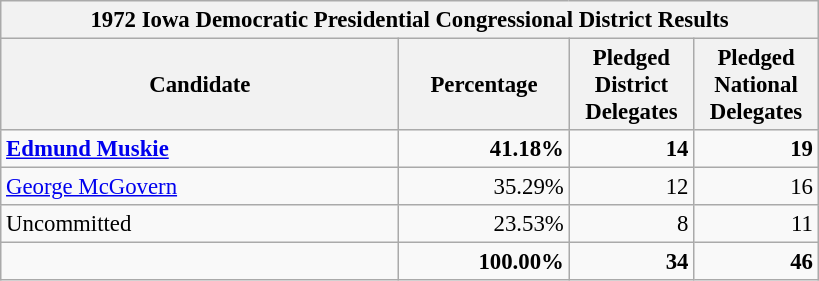<table class="wikitable" style="font-size:95%;">
<tr>
<th colspan="7">1972 Iowa Democratic Presidential Congressional District Results</th>
</tr>
<tr>
<th style="width: 17em">Candidate</th>
<th style="width: 7em">Percentage</th>
<th style="width: 5em">Pledged District Delegates<br></th>
<th style="width: 5em">Pledged National Delegates<br></th>
</tr>
<tr>
<td><strong><a href='#'>Edmund Muskie</a></strong></td>
<td align="right"><strong>41.18%</strong></td>
<td align="right"><strong>14</strong></td>
<td align="right"><strong>19</strong></td>
</tr>
<tr>
<td><a href='#'>George McGovern</a></td>
<td align="right">35.29%</td>
<td align="right">12</td>
<td align="right">16</td>
</tr>
<tr>
<td>Uncommitted</td>
<td align="right">23.53%</td>
<td align="right">8</td>
<td align="right">11</td>
</tr>
<tr>
<td></td>
<td align="right"><strong>100.00%</strong></td>
<td align="right"><strong>34</strong></td>
<td align="right"><strong>46</strong></td>
</tr>
</table>
